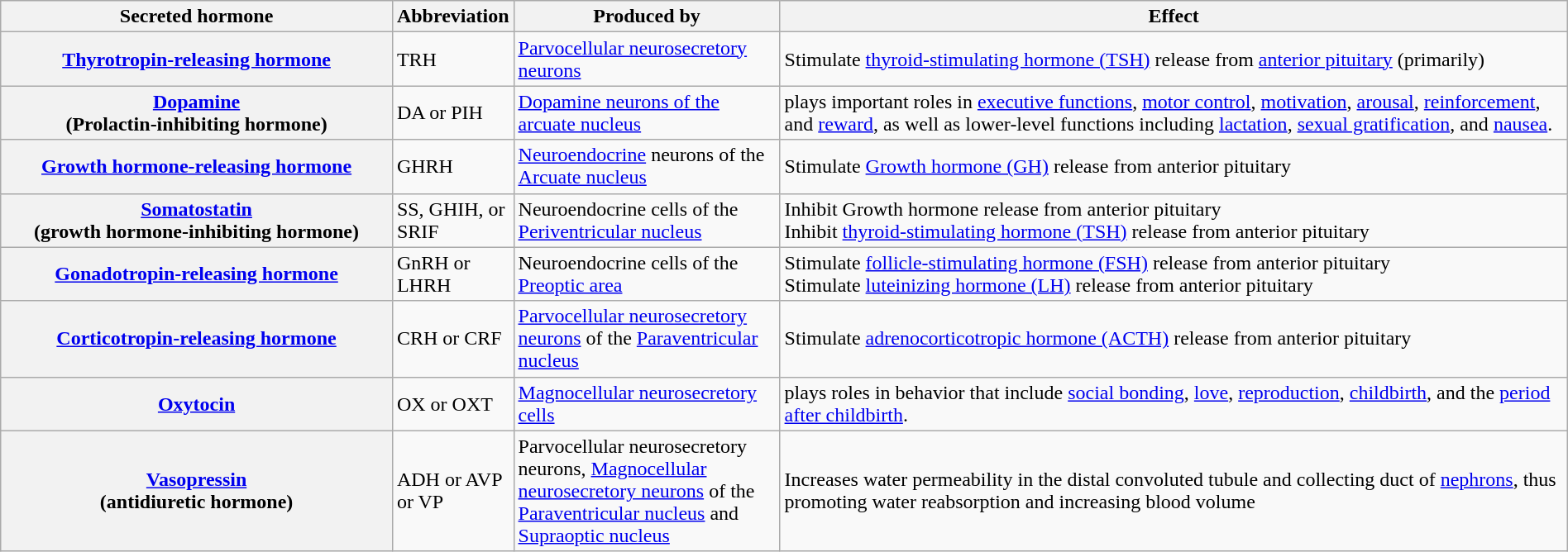<table class="wikitable" width=100%>
<tr>
<th width=25%>Secreted hormone</th>
<th width=6%>Abbreviation</th>
<th width=17%>Produced by</th>
<th>Effect</th>
</tr>
<tr>
<th><a href='#'>Thyrotropin-releasing hormone</a></th>
<td>TRH</td>
<td><a href='#'>Parvocellular neurosecretory neurons</a></td>
<td>Stimulate <a href='#'>thyroid-stimulating hormone (TSH)</a> release from <a href='#'>anterior pituitary</a> (primarily)</td>
</tr>
<tr>
<th><a href='#'>Dopamine</a> <br>(Prolactin-inhibiting hormone)</th>
<td>DA or PIH</td>
<td><a href='#'>Dopamine neurons of the arcuate nucleus</a></td>
<td>plays important roles in <a href='#'>executive functions</a>, <a href='#'>motor control</a>, <a href='#'>motivation</a>, <a href='#'>arousal</a>, <a href='#'>reinforcement</a>, and <a href='#'>reward</a>, as well as lower-level functions including <a href='#'>lactation</a>, <a href='#'>sexual gratification</a>, and <a href='#'>nausea</a>.</td>
</tr>
<tr>
<th><a href='#'>Growth hormone-releasing hormone</a></th>
<td>GHRH</td>
<td><a href='#'>Neuroendocrine</a> neurons of the <a href='#'>Arcuate nucleus</a></td>
<td>Stimulate <a href='#'>Growth hormone (GH)</a> release from anterior pituitary</td>
</tr>
<tr>
<th><a href='#'>Somatostatin</a> <br>(growth hormone-inhibiting hormone)</th>
<td>SS, GHIH, or SRIF</td>
<td>Neuroendocrine cells of the <a href='#'>Periventricular nucleus</a></td>
<td>Inhibit Growth hormone release from anterior pituitary <br>Inhibit <a href='#'>thyroid-stimulating hormone (TSH)</a> release from anterior pituitary</td>
</tr>
<tr>
<th><a href='#'>Gonadotropin-releasing hormone</a></th>
<td>GnRH or LHRH</td>
<td>Neuroendocrine cells of the <a href='#'>Preoptic area</a></td>
<td>Stimulate <a href='#'>follicle-stimulating hormone (FSH)</a> release from anterior pituitary <br>Stimulate <a href='#'>luteinizing hormone (LH)</a> release from anterior pituitary</td>
</tr>
<tr>
<th><a href='#'>Corticotropin-releasing hormone</a></th>
<td>CRH or CRF</td>
<td><a href='#'>Parvocellular neurosecretory neurons</a> of the <a href='#'>Paraventricular nucleus</a></td>
<td>Stimulate <a href='#'>adrenocorticotropic hormone (ACTH)</a> release from anterior pituitary</td>
</tr>
<tr>
<th><a href='#'>Oxytocin</a></th>
<td>OX or OXT</td>
<td><a href='#'>Magnocellular neurosecretory cells</a></td>
<td>plays roles in behavior that include <a href='#'>social bonding</a>, <a href='#'>love</a>, <a href='#'>reproduction</a>, <a href='#'>childbirth</a>, and the <a href='#'>period after childbirth</a>.</td>
</tr>
<tr>
<th><a href='#'>Vasopressin</a> <br>(antidiuretic hormone)</th>
<td>ADH or AVP or VP</td>
<td>Parvocellular neurosecretory neurons, <a href='#'>Magnocellular neurosecretory neurons</a> of the <a href='#'>Paraventricular nucleus</a> and <a href='#'>Supraoptic nucleus</a></td>
<td>Increases water permeability in the distal convoluted tubule and collecting duct of <a href='#'>nephrons</a>, thus promoting water reabsorption and increasing blood volume</td>
</tr>
</table>
